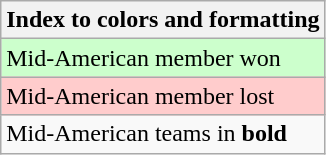<table class="wikitable">
<tr>
<th>Index to colors and formatting</th>
</tr>
<tr bgcolor=#ccffcc>
<td>Mid-American member won</td>
</tr>
<tr bgcolor=#ffcccc>
<td>Mid-American member lost</td>
</tr>
<tr>
<td>Mid-American teams in <strong>bold</strong></td>
</tr>
</table>
